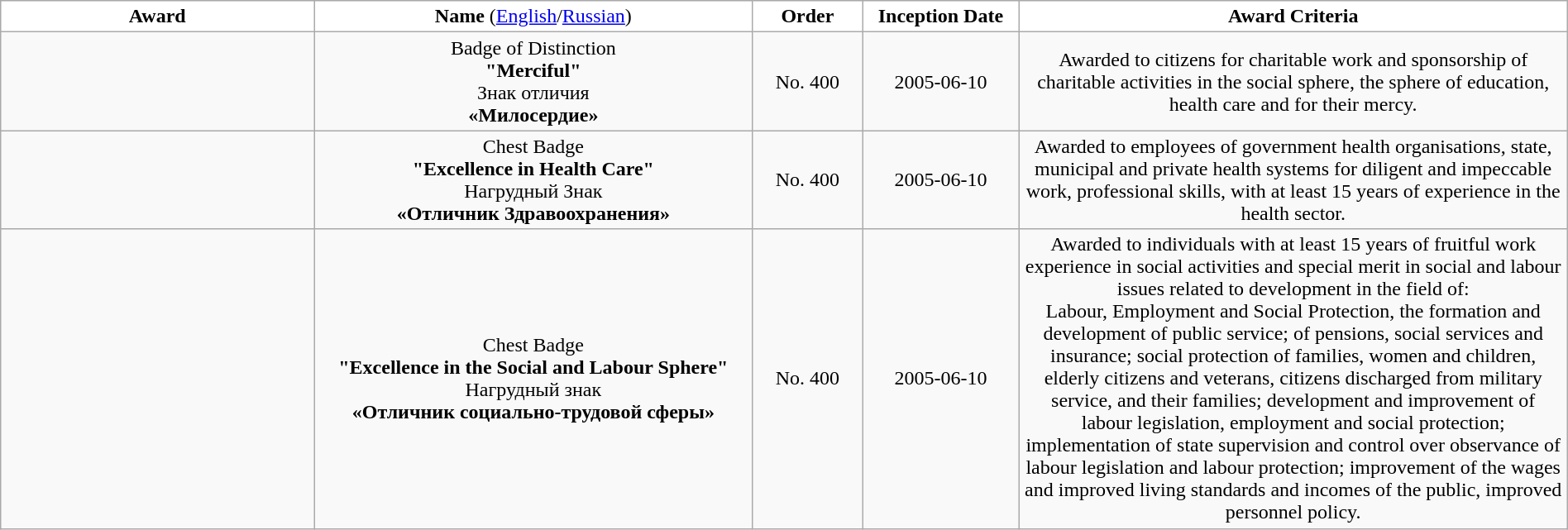<table class="wikitable sortable" width="100%">
<tr>
<td width="20%" bgcolor="#FFFFFF" style="text-align:center;"><strong>Award</strong></td>
<td width="28%" bgcolor="#FFFFFF" style="text-align:center;"><strong>Name</strong> (<a href='#'>English</a>/<a href='#'>Russian</a>)</td>
<td width="07%" bgcolor="#FFFFFF" style="text-align:center;"><strong>Order</strong></td>
<td width="10%" bgcolor="#FFFFFF" style="text-align:center;"><strong>Inception Date</strong></td>
<td width="35%" bgcolor="#FFFFFF" style="text-align:center;"><strong>Award Criteria</strong></td>
</tr>
<tr>
<td></td>
<td style="text-align:center;">Badge of Distinction<br><strong>"Merciful"</strong><br>Знак отличия<br><strong>«Милосердие»</strong></td>
<td style="text-align:center;">No. 400</td>
<td style="text-align:center;">2005-06-10</td>
<td style="text-align:center;">Awarded to citizens for charitable work and sponsorship of charitable activities in the social sphere, the sphere of education, health care and for their mercy.</td>
</tr>
<tr>
<td></td>
<td style="text-align:center;">Chest Badge<br><strong>"Excellence in Health Care"</strong><br>Нагрудный Знак<br><strong>«Отличник Здравоохранения»</strong></td>
<td style="text-align:center;">No. 400</td>
<td style="text-align:center;">2005-06-10</td>
<td style="text-align:center;">Awarded to employees of government health organisations, state, municipal and private health systems for diligent and impeccable work, professional skills, with at least 15 years of experience in the health sector.</td>
</tr>
<tr>
<td></td>
<td style="text-align:center;">Chest Badge<br><strong>"Excellence in the Social and Labour Sphere"</strong><br>Нагрудный знак<br><strong>«Отличник социально-трудовой сферы»</strong></td>
<td style="text-align:center;">No. 400</td>
<td style="text-align:center;">2005-06-10</td>
<td style="text-align:center;">Awarded to individuals with at least 15 years of fruitful work experience in social activities and special merit in social and labour issues related to development in the field of:<br>Labour, Employment and Social Protection, the formation and development of public service; of pensions, social services and insurance; social protection of families, women and children, elderly citizens and veterans, citizens discharged from military service, and their families; development and improvement of labour legislation, employment and social protection; implementation of state supervision and control over observance of labour legislation and labour protection; improvement of the wages and improved living standards and incomes of the public, improved personnel policy.</td>
</tr>
</table>
